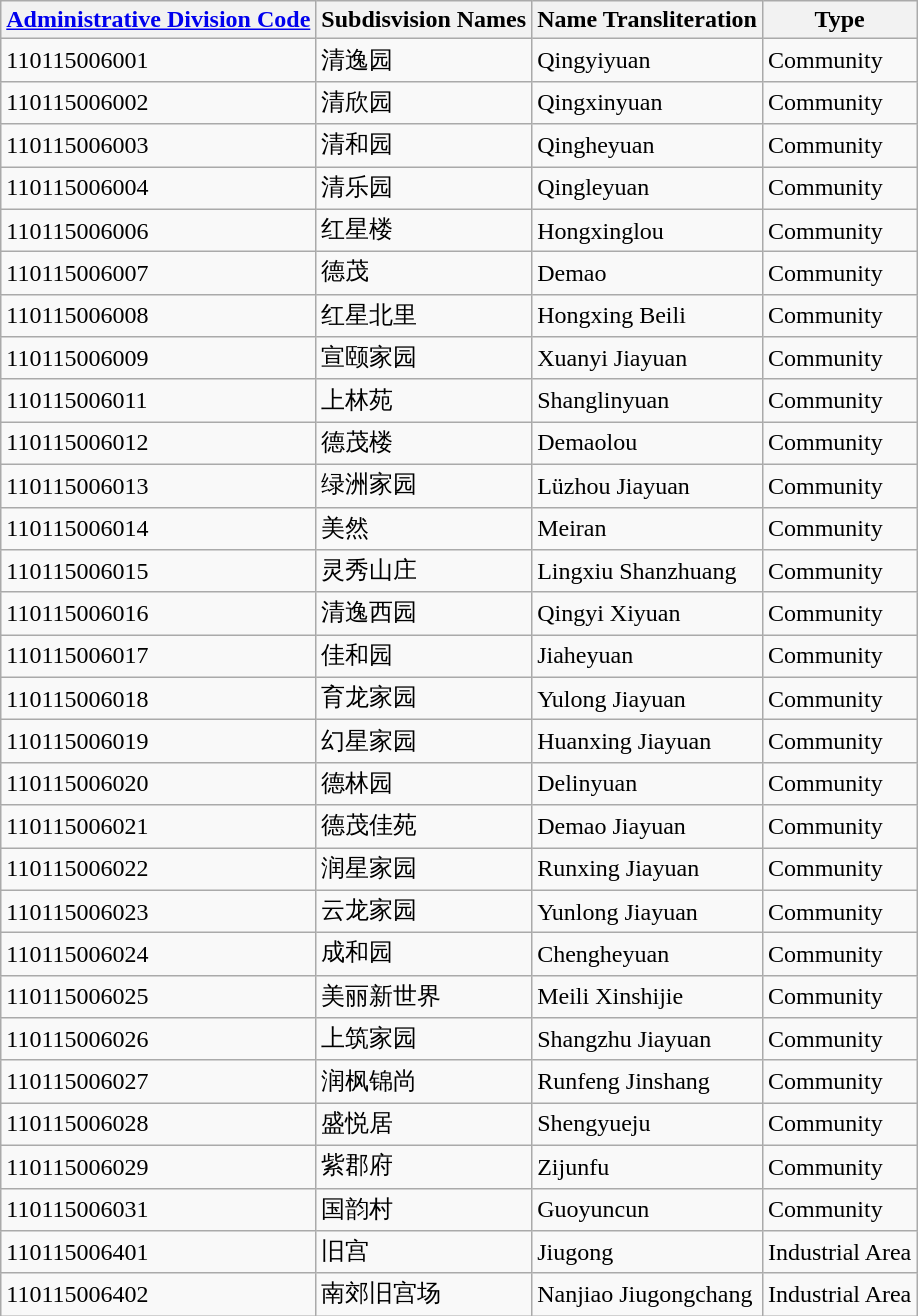<table class="wikitable sortable">
<tr>
<th><a href='#'>Administrative Division Code</a></th>
<th>Subdisvision Names</th>
<th>Name Transliteration</th>
<th>Type</th>
</tr>
<tr>
<td>110115006001</td>
<td>清逸园</td>
<td>Qingyiyuan</td>
<td>Community</td>
</tr>
<tr>
<td>110115006002</td>
<td>清欣园</td>
<td>Qingxinyuan</td>
<td>Community</td>
</tr>
<tr>
<td>110115006003</td>
<td>清和园</td>
<td>Qingheyuan</td>
<td>Community</td>
</tr>
<tr>
<td>110115006004</td>
<td>清乐园</td>
<td>Qingleyuan</td>
<td>Community</td>
</tr>
<tr>
<td>110115006006</td>
<td>红星楼</td>
<td>Hongxinglou</td>
<td>Community</td>
</tr>
<tr>
<td>110115006007</td>
<td>德茂</td>
<td>Demao</td>
<td>Community</td>
</tr>
<tr>
<td>110115006008</td>
<td>红星北里</td>
<td>Hongxing Beili</td>
<td>Community</td>
</tr>
<tr>
<td>110115006009</td>
<td>宣颐家园</td>
<td>Xuanyi Jiayuan</td>
<td>Community</td>
</tr>
<tr>
<td>110115006011</td>
<td>上林苑</td>
<td>Shanglinyuan</td>
<td>Community</td>
</tr>
<tr>
<td>110115006012</td>
<td>德茂楼</td>
<td>Demaolou</td>
<td>Community</td>
</tr>
<tr>
<td>110115006013</td>
<td>绿洲家园</td>
<td>Lüzhou Jiayuan</td>
<td>Community</td>
</tr>
<tr>
<td>110115006014</td>
<td>美然</td>
<td>Meiran</td>
<td>Community</td>
</tr>
<tr>
<td>110115006015</td>
<td>灵秀山庄</td>
<td>Lingxiu Shanzhuang</td>
<td>Community</td>
</tr>
<tr>
<td>110115006016</td>
<td>清逸西园</td>
<td>Qingyi Xiyuan</td>
<td>Community</td>
</tr>
<tr>
<td>110115006017</td>
<td>佳和园</td>
<td>Jiaheyuan</td>
<td>Community</td>
</tr>
<tr>
<td>110115006018</td>
<td>育龙家园</td>
<td>Yulong Jiayuan</td>
<td>Community</td>
</tr>
<tr>
<td>110115006019</td>
<td>幻星家园</td>
<td>Huanxing Jiayuan</td>
<td>Community</td>
</tr>
<tr>
<td>110115006020</td>
<td>德林园</td>
<td>Delinyuan</td>
<td>Community</td>
</tr>
<tr>
<td>110115006021</td>
<td>德茂佳苑</td>
<td>Demao Jiayuan</td>
<td>Community</td>
</tr>
<tr>
<td>110115006022</td>
<td>润星家园</td>
<td>Runxing Jiayuan</td>
<td>Community</td>
</tr>
<tr>
<td>110115006023</td>
<td>云龙家园</td>
<td>Yunlong Jiayuan</td>
<td>Community</td>
</tr>
<tr>
<td>110115006024</td>
<td>成和园</td>
<td>Chengheyuan</td>
<td>Community</td>
</tr>
<tr>
<td>110115006025</td>
<td>美丽新世界</td>
<td>Meili Xinshijie</td>
<td>Community</td>
</tr>
<tr>
<td>110115006026</td>
<td>上筑家园</td>
<td>Shangzhu Jiayuan</td>
<td>Community</td>
</tr>
<tr>
<td>110115006027</td>
<td>润枫锦尚</td>
<td>Runfeng Jinshang</td>
<td>Community</td>
</tr>
<tr>
<td>110115006028</td>
<td>盛悦居</td>
<td>Shengyueju</td>
<td>Community</td>
</tr>
<tr>
<td>110115006029</td>
<td>紫郡府</td>
<td>Zijunfu</td>
<td>Community</td>
</tr>
<tr>
<td>110115006031</td>
<td>国韵村</td>
<td>Guoyuncun</td>
<td>Community</td>
</tr>
<tr>
<td>110115006401</td>
<td>旧宫</td>
<td>Jiugong</td>
<td>Industrial Area</td>
</tr>
<tr>
<td>110115006402</td>
<td>南郊旧宫场</td>
<td>Nanjiao Jiugongchang</td>
<td>Industrial Area</td>
</tr>
</table>
